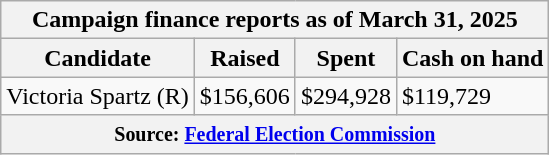<table class="wikitable sortable">
<tr>
<th colspan=4>Campaign finance reports as of March 31, 2025</th>
</tr>
<tr style="text-align:center;">
<th>Candidate</th>
<th>Raised</th>
<th>Spent</th>
<th>Cash on hand</th>
</tr>
<tr>
<td>Victoria Spartz (R)</td>
<td>$156,606</td>
<td>$294,928</td>
<td>$119,729</td>
</tr>
<tr>
<th colspan="4"><small>Source: <a href='#'>Federal Election Commission</a></small></th>
</tr>
</table>
